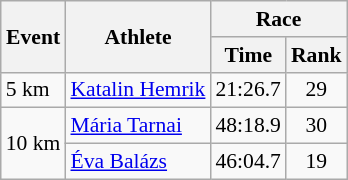<table class="wikitable" border="1" style="font-size:90%">
<tr>
<th rowspan=2>Event</th>
<th rowspan=2>Athlete</th>
<th colspan=2>Race</th>
</tr>
<tr>
<th>Time</th>
<th>Rank</th>
</tr>
<tr>
<td>5 km</td>
<td><a href='#'>Katalin Hemrik</a></td>
<td align=center>21:26.7</td>
<td align=center>29</td>
</tr>
<tr>
<td rowspan=2>10 km</td>
<td><a href='#'>Mária Tarnai</a></td>
<td align=center>48:18.9</td>
<td align=center>30</td>
</tr>
<tr>
<td><a href='#'>Éva Balázs</a></td>
<td align=center>46:04.7</td>
<td align=center>19</td>
</tr>
</table>
